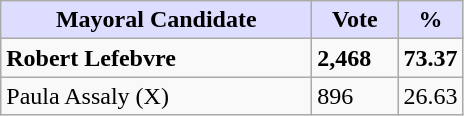<table class="wikitable">
<tr>
<th style="background:#ddf; width:200px;">Mayoral Candidate</th>
<th style="background:#ddf; width:50px;">Vote</th>
<th style="background:#ddf; width:30px;">%</th>
</tr>
<tr>
<td><strong>Robert Lefebvre</strong></td>
<td><strong>2,468</strong></td>
<td><strong>73.37</strong></td>
</tr>
<tr>
<td>Paula Assaly (X)</td>
<td>896</td>
<td>26.63</td>
</tr>
</table>
